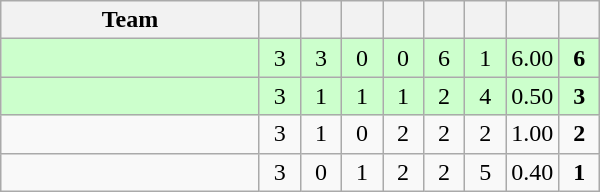<table class="wikitable" style="text-align:center;">
<tr>
<th width=165>Team</th>
<th width=20></th>
<th width=20></th>
<th width=20></th>
<th width=20></th>
<th width=20></th>
<th width=20></th>
<th width=20></th>
<th width=20></th>
</tr>
<tr style="background:#cfc;">
<td align="left"></td>
<td>3</td>
<td>3</td>
<td>0</td>
<td>0</td>
<td>6</td>
<td>1</td>
<td>6.00</td>
<td><strong>6</strong></td>
</tr>
<tr style="background:#cfc;">
<td align="left"></td>
<td>3</td>
<td>1</td>
<td>1</td>
<td>1</td>
<td>2</td>
<td>4</td>
<td>0.50</td>
<td><strong>3</strong></td>
</tr>
<tr>
<td align="left"></td>
<td>3</td>
<td>1</td>
<td>0</td>
<td>2</td>
<td>2</td>
<td>2</td>
<td>1.00</td>
<td><strong>2</strong></td>
</tr>
<tr>
<td align="left"></td>
<td>3</td>
<td>0</td>
<td>1</td>
<td>2</td>
<td>2</td>
<td>5</td>
<td>0.40</td>
<td><strong>1</strong></td>
</tr>
</table>
